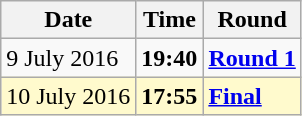<table class="wikitable">
<tr>
<th>Date</th>
<th>Time</th>
<th>Round</th>
</tr>
<tr>
<td>9 July 2016</td>
<td><strong>19:40</strong></td>
<td><strong><a href='#'>Round 1</a></strong></td>
</tr>
<tr style=background:lemonchiffon>
<td>10 July 2016</td>
<td><strong>17:55</strong></td>
<td><strong><a href='#'>Final</a></strong></td>
</tr>
</table>
